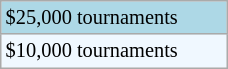<table class="wikitable" style="font-size:85%;" width=12%>
<tr style="background:lightblue;">
<td>$25,000 tournaments</td>
</tr>
<tr style="background:#f0f8ff;">
<td>$10,000 tournaments</td>
</tr>
</table>
